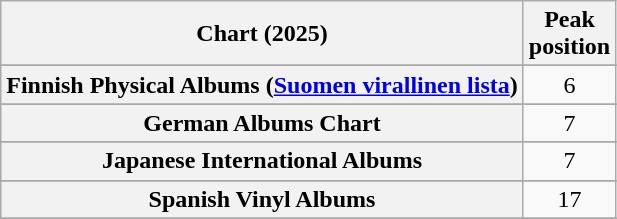<table class="wikitable sortable plainrowheaders" style="text-align:center">
<tr>
<th scope="col">Chart (2025)</th>
<th scope="col">Peak<br>position</th>
</tr>
<tr>
</tr>
<tr>
</tr>
<tr>
</tr>
<tr>
<th scope="row">Finnish Physical Albums (<a href='#'>Suomen virallinen lista</a>)</th>
<td>6</td>
</tr>
<tr>
</tr>
<tr>
<th scope="row">German Albums Chart</th>
<td>7</td>
</tr>
<tr>
</tr>
<tr>
<th scope="row">Japanese International Albums</th>
<td>7</td>
</tr>
<tr>
</tr>
<tr>
<th scope="row">Spanish Vinyl Albums</th>
<td>17</td>
</tr>
<tr>
</tr>
<tr>
</tr>
<tr>
</tr>
<tr>
</tr>
<tr>
</tr>
<tr>
</tr>
<tr>
</tr>
<tr>
</tr>
<tr>
</tr>
</table>
